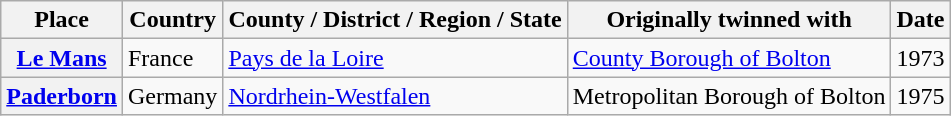<table class="wikitable">
<tr>
<th>Place</th>
<th>Country</th>
<th>County / District / Region / State</th>
<th>Originally twinned with</th>
<th>Date</th>
</tr>
<tr>
<th><a href='#'>Le Mans</a></th>
<td>France</td>
<td><a href='#'>Pays de la Loire</a></td>
<td><a href='#'>County Borough of Bolton</a></td>
<td>1973</td>
</tr>
<tr>
<th><a href='#'>Paderborn</a></th>
<td>Germany</td>
<td><a href='#'>Nordrhein-Westfalen</a></td>
<td>Metropolitan Borough of Bolton</td>
<td>1975</td>
</tr>
</table>
